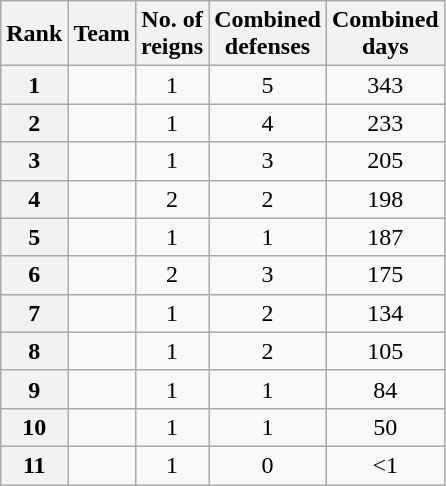<table class="wikitable sortable" style="text-align:center;">
<tr>
<th>Rank</th>
<th>Team</th>
<th>No. of<br>reigns</th>
<th>Combined<br>defenses</th>
<th>Combined<br>days</th>
</tr>
<tr>
<th>1</th>
<td><br></td>
<td>1</td>
<td>5</td>
<td>343</td>
</tr>
<tr>
<th>2</th>
<td><br></td>
<td>1</td>
<td>4</td>
<td>233</td>
</tr>
<tr>
<th>3</th>
<td></td>
<td>1</td>
<td>3</td>
<td>205</td>
</tr>
<tr>
<th>4</th>
<td></td>
<td>2</td>
<td>2</td>
<td>198</td>
</tr>
<tr>
<th>5</th>
<td></td>
<td>1</td>
<td>1</td>
<td>187</td>
</tr>
<tr>
<th>6</th>
<td></td>
<td>2</td>
<td>3</td>
<td>175</td>
</tr>
<tr>
<th>7</th>
<td></td>
<td>1</td>
<td>2</td>
<td>134</td>
</tr>
<tr>
<th>8</th>
<td></td>
<td>1</td>
<td>2</td>
<td>105</td>
</tr>
<tr>
<th>9</th>
<td></td>
<td>1</td>
<td>1</td>
<td>84</td>
</tr>
<tr>
<th>10</th>
<td></td>
<td>1</td>
<td>1</td>
<td>50</td>
</tr>
<tr>
<th>11</th>
<td></td>
<td>1</td>
<td>0</td>
<td><1</td>
</tr>
</table>
